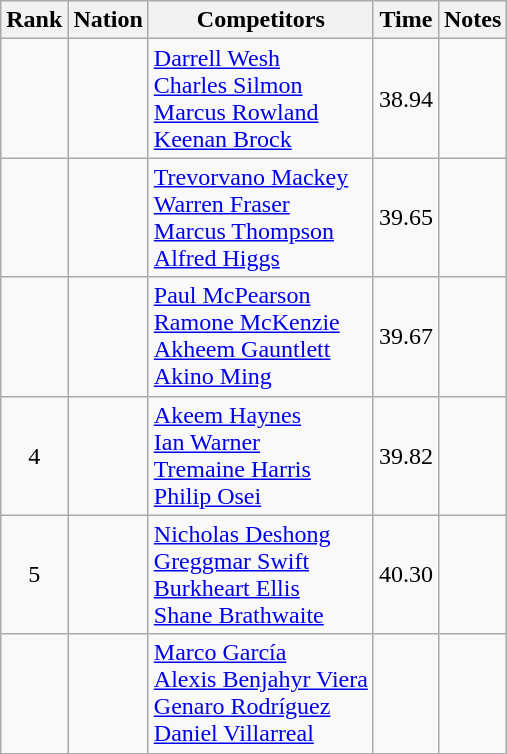<table class="wikitable sortable" style="text-align:center">
<tr>
<th>Rank</th>
<th>Nation</th>
<th>Competitors</th>
<th>Time</th>
<th>Notes</th>
</tr>
<tr>
<td></td>
<td align=left></td>
<td align=left><a href='#'>Darrell Wesh</a><br><a href='#'>Charles Silmon</a><br><a href='#'>Marcus Rowland</a><br><a href='#'>Keenan Brock</a></td>
<td>38.94</td>
<td></td>
</tr>
<tr>
<td></td>
<td align=left></td>
<td align=left><a href='#'>Trevorvano Mackey</a><br><a href='#'>Warren Fraser</a><br><a href='#'>Marcus Thompson</a><br><a href='#'>Alfred Higgs</a></td>
<td>39.65</td>
<td></td>
</tr>
<tr>
<td></td>
<td align=left></td>
<td align=left><a href='#'>Paul McPearson</a><br><a href='#'>Ramone McKenzie</a><br><a href='#'>Akheem Gauntlett</a><br><a href='#'>Akino Ming</a></td>
<td>39.67</td>
<td></td>
</tr>
<tr>
<td>4</td>
<td align=left></td>
<td align=left><a href='#'>Akeem Haynes</a><br><a href='#'>Ian Warner</a><br><a href='#'>Tremaine Harris</a><br><a href='#'>Philip Osei</a></td>
<td>39.82</td>
<td></td>
</tr>
<tr>
<td>5</td>
<td align=left></td>
<td align=left><a href='#'>Nicholas Deshong</a><br><a href='#'>Greggmar Swift</a><br><a href='#'>Burkheart Ellis</a><br><a href='#'>Shane Brathwaite</a></td>
<td>40.30</td>
<td></td>
</tr>
<tr>
<td></td>
<td align=left></td>
<td align=left><a href='#'>Marco García</a><br><a href='#'>Alexis Benjahyr Viera</a><br><a href='#'>Genaro Rodríguez</a><br><a href='#'>Daniel Villarreal</a></td>
<td></td>
<td></td>
</tr>
</table>
